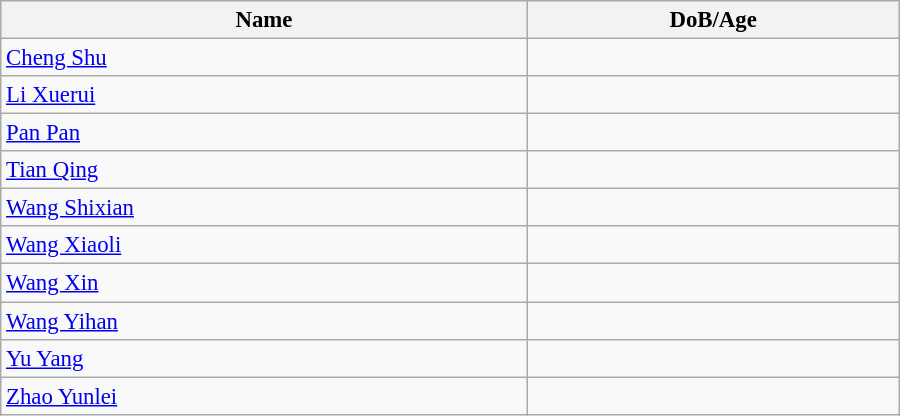<table class="wikitable"  style="width:600px; font-size:95%;">
<tr>
<th align="left">Name</th>
<th align="left">DoB/Age</th>
</tr>
<tr>
<td><a href='#'>Cheng Shu</a></td>
<td></td>
</tr>
<tr>
<td><a href='#'>Li Xuerui</a></td>
<td></td>
</tr>
<tr>
<td><a href='#'>Pan Pan</a></td>
<td></td>
</tr>
<tr>
<td><a href='#'>Tian Qing</a></td>
<td></td>
</tr>
<tr>
<td><a href='#'>Wang Shixian</a></td>
<td></td>
</tr>
<tr>
<td><a href='#'>Wang Xiaoli</a></td>
<td></td>
</tr>
<tr>
<td><a href='#'>Wang Xin</a></td>
<td></td>
</tr>
<tr>
<td><a href='#'>Wang Yihan</a></td>
<td></td>
</tr>
<tr>
<td><a href='#'>Yu Yang</a></td>
<td></td>
</tr>
<tr>
<td><a href='#'>Zhao Yunlei</a></td>
<td></td>
</tr>
</table>
